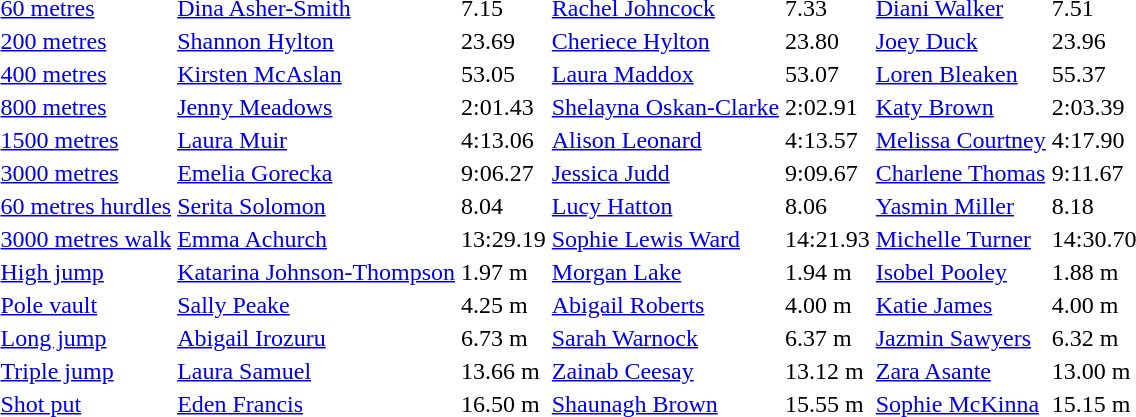<table>
<tr>
<td><a href='#'>60 metres</a></td>
<td><a href='#'>Dina Asher-Smith</a></td>
<td>7.15</td>
<td><a href='#'>Rachel Johncock</a></td>
<td>7.33</td>
<td><a href='#'>Diani Walker</a></td>
<td>7.51</td>
</tr>
<tr>
<td><a href='#'>200 metres</a></td>
<td><a href='#'>Shannon Hylton</a></td>
<td>23.69</td>
<td><a href='#'>Cheriece Hylton</a></td>
<td>23.80</td>
<td><a href='#'>Joey Duck</a></td>
<td>23.96</td>
</tr>
<tr>
<td><a href='#'>400 metres</a></td>
<td><a href='#'>Kirsten McAslan</a></td>
<td>53.05</td>
<td><a href='#'>Laura Maddox</a></td>
<td>53.07</td>
<td><a href='#'>Loren Bleaken</a></td>
<td>55.37</td>
</tr>
<tr>
<td><a href='#'>800 metres</a></td>
<td><a href='#'>Jenny Meadows</a></td>
<td>2:01.43</td>
<td><a href='#'>Shelayna Oskan-Clarke</a></td>
<td>2:02.91</td>
<td><a href='#'>Katy Brown</a></td>
<td>2:03.39</td>
</tr>
<tr>
<td><a href='#'>1500 metres</a></td>
<td><a href='#'>Laura Muir</a></td>
<td>4:13.06</td>
<td><a href='#'>Alison Leonard</a></td>
<td>4:13.57</td>
<td><a href='#'>Melissa Courtney</a></td>
<td>4:17.90</td>
</tr>
<tr>
<td><a href='#'>3000 metres</a></td>
<td><a href='#'>Emelia Gorecka</a></td>
<td>9:06.27</td>
<td><a href='#'>Jessica Judd</a></td>
<td>9:09.67</td>
<td><a href='#'>Charlene Thomas</a></td>
<td>9:11.67</td>
</tr>
<tr>
<td><a href='#'>60 metres hurdles</a></td>
<td><a href='#'>Serita Solomon</a></td>
<td>8.04</td>
<td><a href='#'>Lucy Hatton</a></td>
<td>8.06</td>
<td><a href='#'>Yasmin Miller</a></td>
<td>8.18</td>
</tr>
<tr>
<td><a href='#'>3000 metres walk</a></td>
<td><a href='#'>Emma Achurch</a></td>
<td>13:29.19</td>
<td><a href='#'>Sophie Lewis Ward</a></td>
<td>14:21.93</td>
<td><a href='#'>Michelle Turner</a></td>
<td>14:30.70</td>
</tr>
<tr>
<td><a href='#'>High jump</a></td>
<td><a href='#'>Katarina Johnson-Thompson</a></td>
<td>1.97 m</td>
<td><a href='#'>Morgan Lake</a></td>
<td>1.94 m</td>
<td><a href='#'>Isobel Pooley</a></td>
<td>1.88 m</td>
</tr>
<tr>
<td><a href='#'>Pole vault</a></td>
<td><a href='#'>Sally Peake</a></td>
<td>4.25 m</td>
<td><a href='#'>Abigail Roberts</a></td>
<td>4.00 m</td>
<td><a href='#'>Katie James</a></td>
<td>4.00 m</td>
</tr>
<tr>
<td><a href='#'>Long jump</a></td>
<td><a href='#'>Abigail Irozuru</a></td>
<td>6.73 m</td>
<td><a href='#'>Sarah Warnock</a></td>
<td>6.37 m</td>
<td><a href='#'>Jazmin Sawyers</a></td>
<td>6.32 m</td>
</tr>
<tr>
<td><a href='#'>Triple jump</a></td>
<td><a href='#'>Laura Samuel</a></td>
<td>13.66 m</td>
<td><a href='#'>Zainab Ceesay</a></td>
<td>13.12 m</td>
<td><a href='#'>Zara Asante</a></td>
<td>13.00 m</td>
</tr>
<tr>
<td><a href='#'>Shot put</a></td>
<td><a href='#'>Eden Francis</a></td>
<td>16.50 m</td>
<td><a href='#'>Shaunagh Brown</a></td>
<td>15.55 m</td>
<td><a href='#'>Sophie McKinna</a></td>
<td>15.15 m</td>
</tr>
</table>
